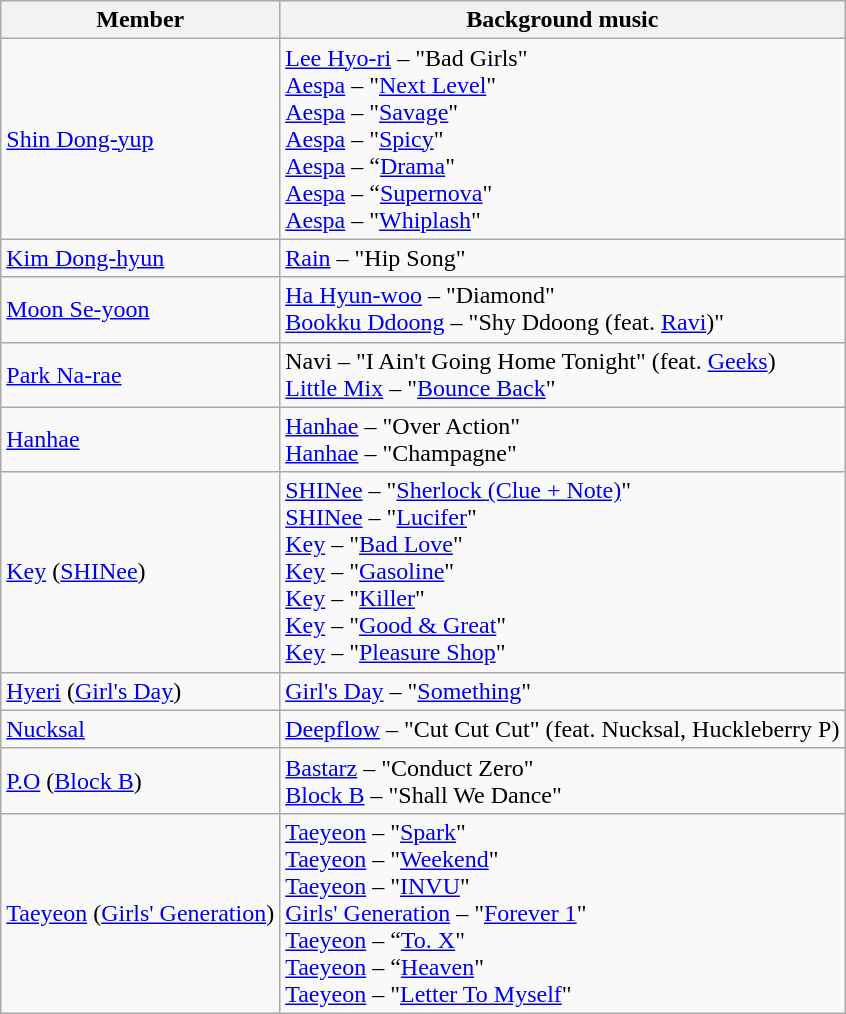<table class="wikitable">
<tr>
<th scope="col">Member</th>
<th scope="col">Background music</th>
</tr>
<tr>
<td><a href='#'>Shin Dong-yup</a></td>
<td><a href='#'>Lee Hyo-ri</a> – "Bad Girls"<br><a href='#'>Aespa</a> – "<a href='#'>Next Level</a>"<br><a href='#'>Aespa</a> – "<a href='#'>Savage</a>"<br><a href='#'>Aespa</a> – "<a href='#'>Spicy</a>"<br><a href='#'>Aespa</a> – “<a href='#'>Drama</a>"<br><a href='#'>Aespa</a> – “<a href='#'>Supernova</a>"<br><a href='#'>Aespa</a> – "<a href='#'>Whiplash</a>"</td>
</tr>
<tr>
<td><a href='#'>Kim Dong-hyun</a></td>
<td><a href='#'>Rain</a> – "Hip Song"</td>
</tr>
<tr>
<td><a href='#'>Moon Se-yoon</a></td>
<td><a href='#'>Ha Hyun-woo</a> – "Diamond" <br><a href='#'>Bookku Ddoong</a> – "Shy Ddoong (feat. <a href='#'>Ravi</a>)"</td>
</tr>
<tr>
<td><a href='#'>Park Na-rae</a></td>
<td>Navi – "I Ain't Going Home Tonight" (feat. <a href='#'>Geeks</a>)<br><a href='#'>Little Mix</a> – "<a href='#'>Bounce Back</a>"</td>
</tr>
<tr>
<td><a href='#'>Hanhae</a></td>
<td><a href='#'>Hanhae</a> – "Over Action"<br><a href='#'>Hanhae</a> – "Champagne"</td>
</tr>
<tr>
<td><a href='#'>Key</a> (<a href='#'>SHINee</a>)</td>
<td><a href='#'>SHINee</a> – "<a href='#'>Sherlock (Clue + Note)</a>"<br><a href='#'>SHINee</a> – "<a href='#'>Lucifer</a>"<br><a href='#'>Key</a> – "<a href='#'>Bad Love</a>"<br><a href='#'>Key</a> – "<a href='#'>Gasoline</a>"<br><a href='#'>Key</a> – "<a href='#'>Killer</a>"<br><a href='#'>Key</a> – "<a href='#'>Good & Great</a>"<br><a href='#'>Key</a> – "<a href='#'>Pleasure Shop</a>"</td>
</tr>
<tr>
<td><a href='#'>Hyeri</a> (<a href='#'>Girl's Day</a>)</td>
<td><a href='#'>Girl's Day</a> – "<a href='#'>Something</a>"</td>
</tr>
<tr>
<td><a href='#'>Nucksal</a></td>
<td><a href='#'>Deepflow</a> – "Cut Cut Cut" (feat. Nucksal, Huckleberry P)</td>
</tr>
<tr>
<td><a href='#'>P.O</a> (<a href='#'>Block B</a>)</td>
<td><a href='#'>Bastarz</a> – "Conduct Zero" <br><a href='#'>Block B</a> – "Shall We Dance"</td>
</tr>
<tr>
<td><a href='#'>Taeyeon</a> (<a href='#'>Girls' Generation</a>)</td>
<td><a href='#'>Taeyeon</a> – "<a href='#'>Spark</a>"<br><a href='#'>Taeyeon</a> – "<a href='#'>Weekend</a>"<br><a href='#'>Taeyeon</a> – "<a href='#'>INVU</a>"<br><a href='#'>Girls' Generation</a> – "<a href='#'>Forever 1</a>"<br><a href='#'>Taeyeon</a> – “<a href='#'>To. X</a>"<br><a href='#'>Taeyeon</a> – “<a href='#'>Heaven</a>"<br><a href='#'>Taeyeon</a> – "<a href='#'>Letter To Myself</a>"</td>
</tr>
</table>
